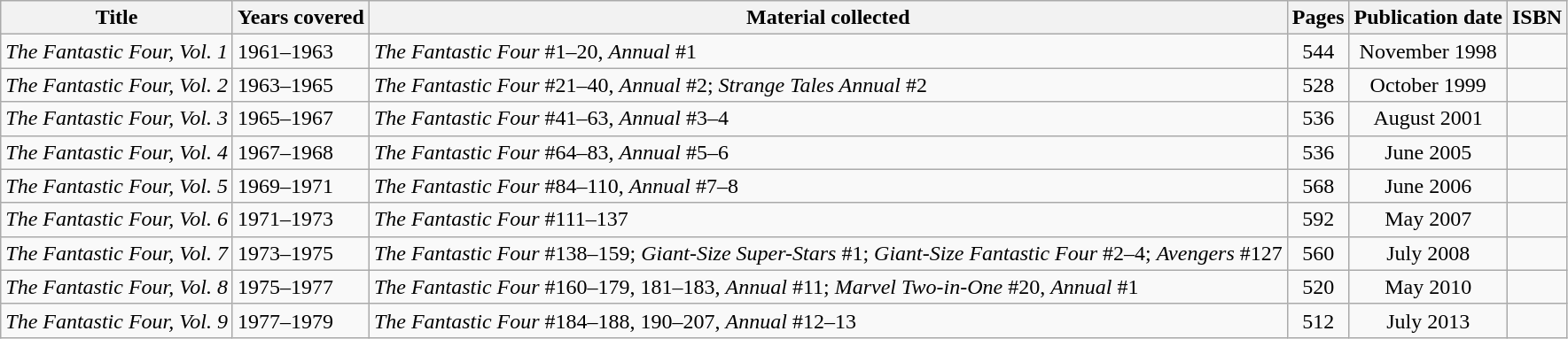<table class="wikitable">
<tr>
<th>Title</th>
<th>Years covered</th>
<th>Material collected</th>
<th>Pages</th>
<th>Publication date</th>
<th>ISBN</th>
</tr>
<tr>
<td style=white-space:nowrap><em>The Fantastic Four, Vol. 1</em></td>
<td>1961–1963</td>
<td><em>The Fantastic Four</em> #1–20, <em>Annual</em> #1</td>
<td align="center">544</td>
<td style=white-space:nowrap align="center">November 1998</td>
<td style=white-space:nowrap></td>
</tr>
<tr>
<td><em>The Fantastic Four, Vol. 2</em></td>
<td>1963–1965</td>
<td><em>The Fantastic Four</em> #21–40, <em>Annual</em> #2; <em>Strange Tales Annual</em> #2</td>
<td align="center">528</td>
<td align="center">October 1999</td>
<td></td>
</tr>
<tr>
<td><em>The Fantastic Four, Vol. 3</em></td>
<td>1965–1967</td>
<td><em>The Fantastic Four</em> #41–63, <em>Annual</em> #3–4</td>
<td align="center">536</td>
<td align="center">August 2001</td>
<td></td>
</tr>
<tr>
<td><em>The Fantastic Four, Vol. 4</em></td>
<td>1967–1968</td>
<td><em>The Fantastic Four</em> #64–83, <em>Annual</em> #5–6</td>
<td align="center">536</td>
<td align="center">June 2005</td>
<td></td>
</tr>
<tr>
<td><em>The Fantastic Four, Vol. 5</em></td>
<td>1969–1971</td>
<td><em>The Fantastic Four</em> #84–110, <em>Annual</em> #7–8</td>
<td align="center">568</td>
<td align="center">June 2006</td>
<td></td>
</tr>
<tr>
<td><em>The Fantastic Four, Vol. 6</em></td>
<td>1971–1973</td>
<td><em>The Fantastic Four</em> #111–137</td>
<td align="center">592</td>
<td align="center">May 2007</td>
<td></td>
</tr>
<tr>
<td><em>The Fantastic Four, Vol. 7</em></td>
<td>1973–1975</td>
<td><em>The Fantastic Four</em> #138–159; <em>Giant-Size Super-Stars</em> #1; <em>Giant-Size Fantastic Four</em> #2–4; <em>Avengers</em> #127</td>
<td align="center">560</td>
<td align="center">July 2008</td>
<td></td>
</tr>
<tr>
<td><em>The Fantastic Four, Vol. 8</em></td>
<td>1975–1977</td>
<td><em>The Fantastic Four</em> #160–179, 181–183, <em>Annual</em> #11; <em>Marvel Two-in-One</em> #20, <em>Annual</em> #1</td>
<td align="center">520</td>
<td align="center">May 2010</td>
<td></td>
</tr>
<tr>
<td><em>The Fantastic Four, Vol. 9</em></td>
<td>1977–1979</td>
<td><em>The Fantastic Four</em> #184–188, 190–207, <em>Annual</em> #12–13</td>
<td align="center">512</td>
<td align="center">July 2013</td>
<td></td>
</tr>
</table>
